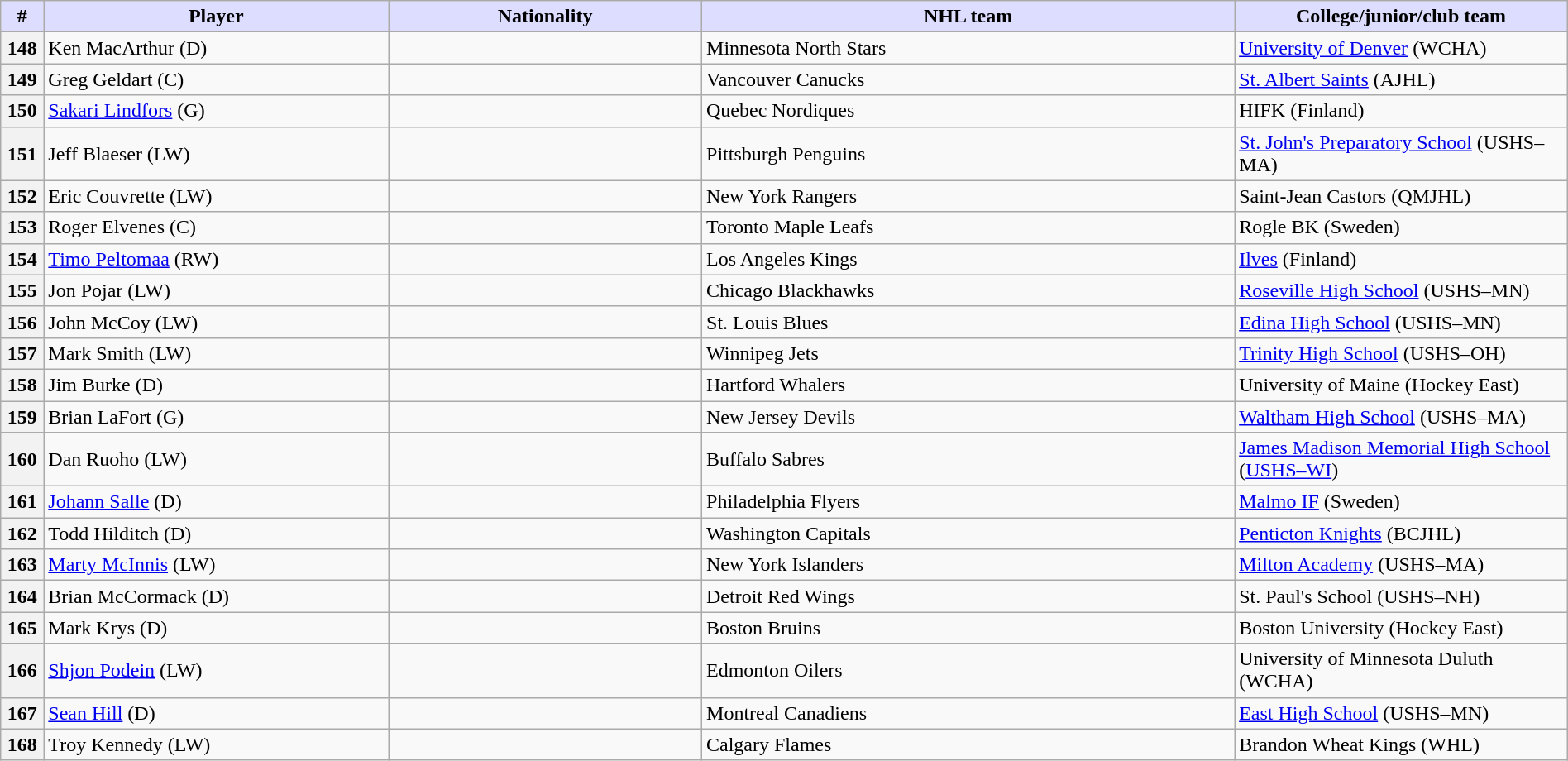<table class="wikitable" style="width: 100%">
<tr>
<th style="background:#ddf; width:2.75%;">#</th>
<th style="background:#ddf; width:22.0%;">Player</th>
<th style="background:#ddf; width:20.0%;">Nationality</th>
<th style="background:#ddf; width:34.0%;">NHL team</th>
<th style="background:#ddf; width:100.0%;">College/junior/club team</th>
</tr>
<tr>
<th>148</th>
<td>Ken MacArthur (D)</td>
<td></td>
<td>Minnesota North Stars</td>
<td><a href='#'>University of Denver</a> (WCHA)</td>
</tr>
<tr>
<th>149</th>
<td>Greg Geldart (C)</td>
<td></td>
<td>Vancouver Canucks</td>
<td><a href='#'>St. Albert Saints</a> (AJHL)</td>
</tr>
<tr>
<th>150</th>
<td><a href='#'>Sakari Lindfors</a> (G)</td>
<td></td>
<td>Quebec Nordiques</td>
<td>HIFK (Finland)</td>
</tr>
<tr>
<th>151</th>
<td>Jeff Blaeser (LW)</td>
<td></td>
<td>Pittsburgh Penguins</td>
<td><a href='#'>St. John's Preparatory School</a> (USHS–MA)</td>
</tr>
<tr>
<th>152</th>
<td>Eric Couvrette (LW)</td>
<td></td>
<td>New York Rangers</td>
<td>Saint-Jean Castors (QMJHL)</td>
</tr>
<tr>
<th>153</th>
<td>Roger Elvenes (C)</td>
<td></td>
<td>Toronto Maple Leafs</td>
<td>Rogle BK (Sweden)</td>
</tr>
<tr>
<th>154</th>
<td><a href='#'>Timo Peltomaa</a> (RW)</td>
<td></td>
<td>Los Angeles Kings</td>
<td><a href='#'>Ilves</a> (Finland)</td>
</tr>
<tr>
<th>155</th>
<td>Jon Pojar (LW)</td>
<td></td>
<td>Chicago Blackhawks</td>
<td><a href='#'>Roseville High School</a> (USHS–MN)</td>
</tr>
<tr>
<th>156</th>
<td>John McCoy (LW)</td>
<td></td>
<td>St. Louis Blues</td>
<td><a href='#'>Edina High School</a> (USHS–MN)</td>
</tr>
<tr>
<th>157</th>
<td>Mark Smith (LW)</td>
<td></td>
<td>Winnipeg Jets</td>
<td><a href='#'>Trinity High School</a> (USHS–OH)</td>
</tr>
<tr>
<th>158</th>
<td>Jim Burke (D)</td>
<td></td>
<td>Hartford Whalers</td>
<td>University of Maine (Hockey East)</td>
</tr>
<tr>
<th>159</th>
<td>Brian LaFort (G)</td>
<td></td>
<td>New Jersey Devils</td>
<td><a href='#'>Waltham High School</a> (USHS–MA)</td>
</tr>
<tr>
<th>160</th>
<td>Dan Ruoho (LW)</td>
<td></td>
<td>Buffalo Sabres</td>
<td><a href='#'>James Madison Memorial High School</a> (<a href='#'>USHS–WI</a>)</td>
</tr>
<tr>
<th>161</th>
<td><a href='#'>Johann Salle</a> (D)</td>
<td></td>
<td>Philadelphia Flyers</td>
<td><a href='#'>Malmo IF</a> (Sweden)</td>
</tr>
<tr>
<th>162</th>
<td>Todd Hilditch (D)</td>
<td></td>
<td>Washington Capitals</td>
<td><a href='#'>Penticton Knights</a> (BCJHL)</td>
</tr>
<tr>
<th>163</th>
<td><a href='#'>Marty McInnis</a> (LW)</td>
<td></td>
<td>New York Islanders</td>
<td><a href='#'>Milton Academy</a> (USHS–MA)</td>
</tr>
<tr>
<th>164</th>
<td>Brian McCormack (D)</td>
<td></td>
<td>Detroit Red Wings</td>
<td>St. Paul's School (USHS–NH)</td>
</tr>
<tr>
<th>165</th>
<td>Mark Krys (D)</td>
<td></td>
<td>Boston Bruins</td>
<td>Boston University (Hockey East)</td>
</tr>
<tr>
<th>166</th>
<td><a href='#'>Shjon Podein</a> (LW)</td>
<td></td>
<td>Edmonton Oilers</td>
<td>University of Minnesota Duluth (WCHA)</td>
</tr>
<tr>
<th>167</th>
<td><a href='#'>Sean Hill</a> (D)</td>
<td></td>
<td>Montreal Canadiens</td>
<td><a href='#'>East High School</a> (USHS–MN)</td>
</tr>
<tr>
<th>168</th>
<td>Troy Kennedy (LW)</td>
<td></td>
<td>Calgary Flames</td>
<td>Brandon Wheat Kings (WHL)</td>
</tr>
</table>
